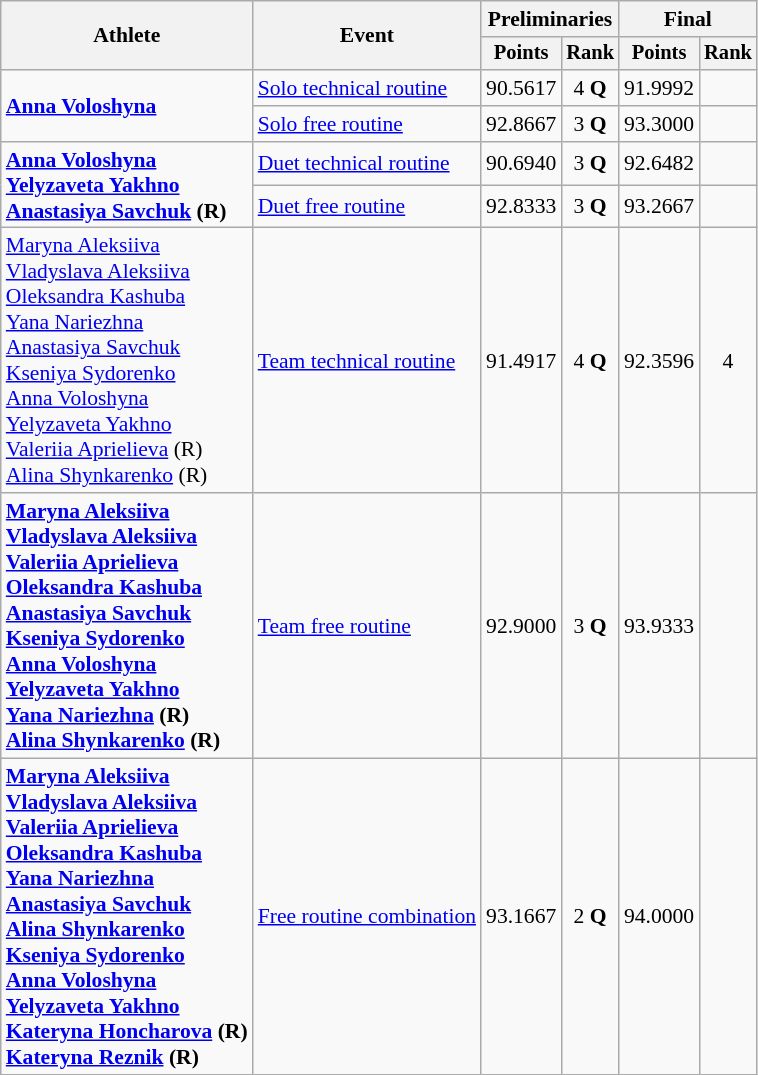<table class=wikitable style="font-size:90%">
<tr>
<th rowspan="2">Athlete</th>
<th rowspan="2">Event</th>
<th colspan="2">Preliminaries</th>
<th colspan="2">Final</th>
</tr>
<tr style="font-size:95%">
<th>Points</th>
<th>Rank</th>
<th>Points</th>
<th>Rank</th>
</tr>
<tr align=center>
<td align=left rowspan=2><strong><a href='#'>Anna Voloshyna</a></strong></td>
<td align=left><a href='#'>Solo technical routine</a></td>
<td>90.5617</td>
<td>4 <strong>Q</strong></td>
<td>91.9992</td>
<td></td>
</tr>
<tr align=center>
<td align=left><a href='#'>Solo free routine</a></td>
<td>92.8667</td>
<td>3 <strong>Q</strong></td>
<td>93.3000</td>
<td></td>
</tr>
<tr align=center>
<td align=left rowspan=2><strong><a href='#'>Anna Voloshyna</a><br><a href='#'>Yelyzaveta Yakhno</a><br><a href='#'>Anastasiya Savchuk</a> (R)</strong></td>
<td align=left><a href='#'>Duet technical routine</a></td>
<td>90.6940</td>
<td>3 <strong>Q</strong></td>
<td>92.6482</td>
<td></td>
</tr>
<tr align=center>
<td align=left><a href='#'>Duet free routine</a></td>
<td>92.8333</td>
<td>3 <strong>Q</strong></td>
<td>93.2667</td>
<td></td>
</tr>
<tr align=center>
<td align=left><a href='#'>Maryna Aleksiiva</a><br><a href='#'>Vladyslava Aleksiiva</a><br><a href='#'>Oleksandra Kashuba</a><br><a href='#'>Yana Nariezhna</a><br><a href='#'>Anastasiya Savchuk</a><br><a href='#'>Kseniya Sydorenko</a><br><a href='#'>Anna Voloshyna</a><br><a href='#'>Yelyzaveta Yakhno</a><br><a href='#'>Valeriia Aprielieva</a> (R)<br><a href='#'>Alina Shynkarenko</a> (R)</td>
<td align=left><a href='#'>Team technical routine</a></td>
<td>91.4917</td>
<td>4 <strong>Q</strong></td>
<td>92.3596</td>
<td>4</td>
</tr>
<tr align=center>
<td align=left><strong><a href='#'>Maryna Aleksiiva</a><br><a href='#'>Vladyslava Aleksiiva</a><br><a href='#'>Valeriia Aprielieva</a><br><a href='#'>Oleksandra Kashuba</a><br><a href='#'>Anastasiya Savchuk</a><br><a href='#'>Kseniya Sydorenko</a><br><a href='#'>Anna Voloshyna</a><br><a href='#'>Yelyzaveta Yakhno</a><br><a href='#'>Yana Nariezhna</a> (R)<br><a href='#'>Alina Shynkarenko</a> (R)</strong></td>
<td align=left><a href='#'>Team free routine</a></td>
<td>92.9000</td>
<td>3 <strong>Q</strong></td>
<td>93.9333</td>
<td></td>
</tr>
<tr align=center>
<td align=left><strong><a href='#'>Maryna Aleksiiva</a><br><a href='#'>Vladyslava Aleksiiva</a><br><a href='#'>Valeriia Aprielieva</a><br><a href='#'>Oleksandra Kashuba</a><br><a href='#'>Yana Nariezhna</a><br><a href='#'>Anastasiya Savchuk</a><br><a href='#'>Alina Shynkarenko</a><br><a href='#'>Kseniya Sydorenko</a><br><a href='#'>Anna Voloshyna</a><br><a href='#'>Yelyzaveta Yakhno</a><br><a href='#'>Kateryna Honcharova</a> (R)<br><a href='#'>Kateryna Reznik</a> (R)</strong></td>
<td align=left><a href='#'>Free routine combination</a></td>
<td>93.1667</td>
<td>2 <strong>Q</strong></td>
<td>94.0000</td>
<td></td>
</tr>
</table>
